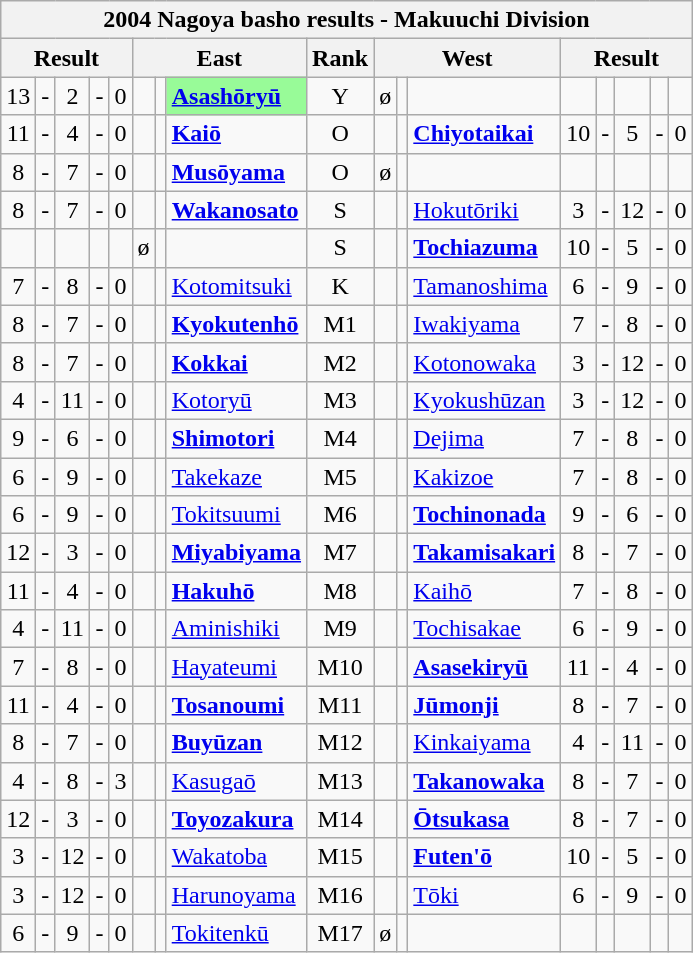<table class="wikitable">
<tr>
<th colspan="17">2004 Nagoya basho results - Makuuchi Division</th>
</tr>
<tr>
<th colspan="5">Result</th>
<th colspan="3">East</th>
<th>Rank</th>
<th colspan="3">West</th>
<th colspan="5">Result</th>
</tr>
<tr>
<td align=center>13</td>
<td align=center>-</td>
<td align=center>2</td>
<td align=center>-</td>
<td align=center>0</td>
<td align=center></td>
<td align=center></td>
<td style="background: PaleGreen;"><strong><a href='#'>Asashōryū</a></strong></td>
<td align=center>Y</td>
<td align=center>ø</td>
<td align=center></td>
<td></td>
<td align=center></td>
<td align=center></td>
<td align=center></td>
<td align=center></td>
<td align=center></td>
</tr>
<tr>
<td align=center>11</td>
<td align=center>-</td>
<td align=center>4</td>
<td align=center>-</td>
<td align=center>0</td>
<td align=center></td>
<td align=center></td>
<td><strong><a href='#'>Kaiō</a></strong></td>
<td align=center>O</td>
<td align=center></td>
<td align=center></td>
<td><strong><a href='#'>Chiyotaikai</a></strong></td>
<td align=center>10</td>
<td align=center>-</td>
<td align=center>5</td>
<td align=center>-</td>
<td align=center>0</td>
</tr>
<tr>
<td align=center>8</td>
<td align=center>-</td>
<td align=center>7</td>
<td align=center>-</td>
<td align=center>0</td>
<td align=center></td>
<td align=center></td>
<td><a href='#'><strong>Musōyama</strong></a></td>
<td align=center>O</td>
<td align=center>ø</td>
<td align=center></td>
<td></td>
<td align=center></td>
<td align=center></td>
<td align=center></td>
<td align=center></td>
<td align=center></td>
</tr>
<tr>
<td align=center>8</td>
<td align=center>-</td>
<td align=center>7</td>
<td align=center>-</td>
<td align=center>0</td>
<td align=center></td>
<td align=center></td>
<td><a href='#'><strong>Wakanosato</strong></a></td>
<td align=center>S</td>
<td align=center></td>
<td align=center></td>
<td><a href='#'>Hokutōriki</a></td>
<td align=center>3</td>
<td align=center>-</td>
<td align=center>12</td>
<td align=center>-</td>
<td align=center>0</td>
</tr>
<tr>
<td align=center></td>
<td align=center></td>
<td align=center></td>
<td align=center></td>
<td align=center></td>
<td align=center>ø</td>
<td align=center></td>
<td></td>
<td align=center>S</td>
<td align=center></td>
<td align=center></td>
<td><strong><a href='#'>Tochiazuma</a></strong></td>
<td align=center>10</td>
<td align=center>-</td>
<td align=center>5</td>
<td align=center>-</td>
<td align=center>0</td>
</tr>
<tr>
<td align=center>7</td>
<td align=center>-</td>
<td align=center>8</td>
<td align=center>-</td>
<td align=center>0</td>
<td align=center></td>
<td align=center></td>
<td><a href='#'>Kotomitsuki</a></td>
<td align=center>K</td>
<td align=center></td>
<td align=center></td>
<td><a href='#'>Tamanoshima</a></td>
<td align=center>6</td>
<td align=center>-</td>
<td align=center>9</td>
<td align=center>-</td>
<td align=center>0</td>
</tr>
<tr>
<td align=center>8</td>
<td align=center>-</td>
<td align=center>7</td>
<td align=center>-</td>
<td align=center>0</td>
<td align=center></td>
<td align=center></td>
<td><a href='#'><strong>Kyokutenhō</strong></a></td>
<td align=center>M1</td>
<td align=center></td>
<td align=center></td>
<td><a href='#'>Iwakiyama</a></td>
<td align=center>7</td>
<td align=center>-</td>
<td align=center>8</td>
<td align=center>-</td>
<td align=center>0</td>
</tr>
<tr>
<td align=center>8</td>
<td align=center>-</td>
<td align=center>7</td>
<td align=center>-</td>
<td align=center>0</td>
<td align=center></td>
<td align=center></td>
<td><strong><a href='#'>Kokkai</a></strong></td>
<td align=center>M2</td>
<td align=center></td>
<td align=center></td>
<td><a href='#'>Kotonowaka</a></td>
<td align=center>3</td>
<td align=center>-</td>
<td align=center>12</td>
<td align=center>-</td>
<td align=center>0</td>
</tr>
<tr>
<td align=center>4</td>
<td align=center>-</td>
<td align=center>11</td>
<td align=center>-</td>
<td align=center>0</td>
<td align=center></td>
<td align=center></td>
<td><a href='#'>Kotoryū</a></td>
<td align=center>M3</td>
<td align=center></td>
<td align=center></td>
<td><a href='#'>Kyokushūzan</a></td>
<td align=center>3</td>
<td align=center>-</td>
<td align=center>12</td>
<td align=center>-</td>
<td align=center>0</td>
</tr>
<tr>
<td align=center>9</td>
<td align=center>-</td>
<td align=center>6</td>
<td align=center>-</td>
<td align=center>0</td>
<td align=center></td>
<td align=center></td>
<td><a href='#'><strong>Shimotori</strong></a></td>
<td align=center>M4</td>
<td align=center></td>
<td align=center></td>
<td><a href='#'>Dejima</a></td>
<td align=center>7</td>
<td align=center>-</td>
<td align=center>8</td>
<td align=center>-</td>
<td align=center>0</td>
</tr>
<tr>
<td align=center>6</td>
<td align=center>-</td>
<td align=center>9</td>
<td align=center>-</td>
<td align=center>0</td>
<td align=center></td>
<td align=center></td>
<td><a href='#'>Takekaze</a></td>
<td align=center>M5</td>
<td align=center></td>
<td align=center></td>
<td><a href='#'>Kakizoe</a></td>
<td align=center>7</td>
<td align=center>-</td>
<td align=center>8</td>
<td align=center>-</td>
<td align=center>0</td>
</tr>
<tr>
<td align=center>6</td>
<td align=center>-</td>
<td align=center>9</td>
<td align=center>-</td>
<td align=center>0</td>
<td align=center></td>
<td align=center></td>
<td><a href='#'>Tokitsuumi</a></td>
<td align=center>M6</td>
<td align=center></td>
<td align=center></td>
<td><a href='#'><strong>Tochinonada</strong></a></td>
<td align=center>9</td>
<td align=center>-</td>
<td align=center>6</td>
<td align=center>-</td>
<td align=center>0</td>
</tr>
<tr>
<td align=center>12</td>
<td align=center>-</td>
<td align=center>3</td>
<td align=center>-</td>
<td align=center>0</td>
<td align=center></td>
<td align=center></td>
<td><a href='#'><strong>Miyabiyama</strong></a></td>
<td align=center>M7</td>
<td align=center></td>
<td align=center></td>
<td><a href='#'><strong>Takamisakari</strong></a></td>
<td align=center>8</td>
<td align=center>-</td>
<td align=center>7</td>
<td align=center>-</td>
<td align=center>0</td>
</tr>
<tr>
<td align=center>11</td>
<td align=center>-</td>
<td align=center>4</td>
<td align=center>-</td>
<td align=center>0</td>
<td align=center></td>
<td align=center></td>
<td><strong><a href='#'>Hakuhō</a></strong></td>
<td align=center>M8</td>
<td align=center></td>
<td align=center></td>
<td><a href='#'>Kaihō</a></td>
<td align=center>7</td>
<td align=center>-</td>
<td align=center>8</td>
<td align=center>-</td>
<td align=center>0</td>
</tr>
<tr>
<td align=center>4</td>
<td align=center>-</td>
<td align=center>11</td>
<td align=center>-</td>
<td align=center>0</td>
<td align=center></td>
<td align=center></td>
<td><a href='#'>Aminishiki</a></td>
<td align=center>M9</td>
<td align=center></td>
<td align=center></td>
<td><a href='#'>Tochisakae</a></td>
<td align=center>6</td>
<td align=center>-</td>
<td align=center>9</td>
<td align=center>-</td>
<td align=center>0</td>
</tr>
<tr>
<td align=center>7</td>
<td align=center>-</td>
<td align=center>8</td>
<td align=center>-</td>
<td align=center>0</td>
<td align=center></td>
<td align=center></td>
<td><a href='#'>Hayateumi</a></td>
<td align=center>M10</td>
<td align=center></td>
<td align=center></td>
<td><a href='#'><strong>Asasekiryū</strong></a></td>
<td align=center>11</td>
<td align=center>-</td>
<td align=center>4</td>
<td align=center>-</td>
<td align=center>0</td>
</tr>
<tr>
<td align=center>11</td>
<td align=center>-</td>
<td align=center>4</td>
<td align=center>-</td>
<td align=center>0</td>
<td align=center></td>
<td align=center></td>
<td><a href='#'><strong>Tosanoumi</strong></a></td>
<td align=center>M11</td>
<td align=center></td>
<td align=center></td>
<td><strong><a href='#'>Jūmonji</a></strong></td>
<td align=center>8</td>
<td align=center>-</td>
<td align=center>7</td>
<td align=center>-</td>
<td align=center>0</td>
</tr>
<tr>
<td align=center>8</td>
<td align=center>-</td>
<td align=center>7</td>
<td align=center>-</td>
<td align=center>0</td>
<td align=center></td>
<td align=center></td>
<td><a href='#'><strong>Buyūzan</strong></a></td>
<td align=center>M12</td>
<td align=center></td>
<td align=center></td>
<td><a href='#'>Kinkaiyama</a></td>
<td align=center>4</td>
<td align=center>-</td>
<td align=center>11</td>
<td align=center>-</td>
<td align=center>0</td>
</tr>
<tr>
<td align=center>4</td>
<td align=center>-</td>
<td align=center>8</td>
<td align=center>-</td>
<td align=center>3</td>
<td align=center></td>
<td align=center></td>
<td><a href='#'>Kasugaō</a></td>
<td align=center>M13</td>
<td align=center></td>
<td align=center></td>
<td><a href='#'><strong>Takanowaka</strong></a></td>
<td align=center>8</td>
<td align=center>-</td>
<td align=center>7</td>
<td align=center>-</td>
<td align=center>0</td>
</tr>
<tr>
<td align=center>12</td>
<td align=center>-</td>
<td align=center>3</td>
<td align=center>-</td>
<td align=center>0</td>
<td align=center></td>
<td align=center></td>
<td><a href='#'><strong>Toyozakura</strong></a></td>
<td align=center>M14</td>
<td align=center></td>
<td align=center></td>
<td><a href='#'><strong>Ōtsukasa</strong></a></td>
<td align=center>8</td>
<td align=center>-</td>
<td align=center>7</td>
<td align=center>-</td>
<td align=center>0</td>
</tr>
<tr>
<td align=center>3</td>
<td align=center>-</td>
<td align=center>12</td>
<td align=center>-</td>
<td align=center>0</td>
<td align=center></td>
<td align=center></td>
<td><a href='#'>Wakatoba</a></td>
<td align=center>M15</td>
<td align=center></td>
<td align=center></td>
<td><a href='#'><strong>Futen'ō</strong></a></td>
<td align=center>10</td>
<td align=center>-</td>
<td align=center>5</td>
<td align=center>-</td>
<td align=center>0</td>
</tr>
<tr>
<td align=center>3</td>
<td align=center>-</td>
<td align=center>12</td>
<td align=center>-</td>
<td align=center>0</td>
<td align=center></td>
<td align=center></td>
<td><a href='#'>Harunoyama</a></td>
<td align=center>M16</td>
<td align=center></td>
<td align=center></td>
<td><a href='#'>Tōki</a></td>
<td align=center>6</td>
<td align=center>-</td>
<td align=center>9</td>
<td align=center>-</td>
<td align=center>0</td>
</tr>
<tr>
<td align=center>6</td>
<td align=center>-</td>
<td align=center>9</td>
<td align=center>-</td>
<td align=center>0</td>
<td align=center></td>
<td align=center></td>
<td><a href='#'>Tokitenkū</a></td>
<td align=center>M17</td>
<td align=center>ø</td>
<td align=center></td>
<td></td>
<td align=center></td>
<td align=center></td>
<td align=center></td>
<td align=center></td>
<td align=center></td>
</tr>
</table>
